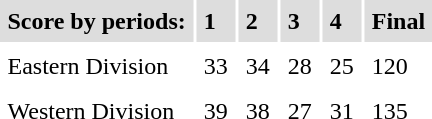<table cellpadding=5>
<tr bgcolor="#dddddd">
<td><strong>Score by periods:</strong></td>
<td><strong>1</strong></td>
<td><strong>2</strong></td>
<td><strong>3</strong></td>
<td><strong>4</strong></td>
<td><strong>Final</strong></td>
</tr>
<tr>
<td>Eastern Division</td>
<td>33</td>
<td>34</td>
<td>28</td>
<td>25</td>
<td>120</td>
</tr>
<tr>
<td>Western Division</td>
<td>39</td>
<td>38</td>
<td>27</td>
<td>31</td>
<td>135</td>
</tr>
<tr>
</tr>
</table>
